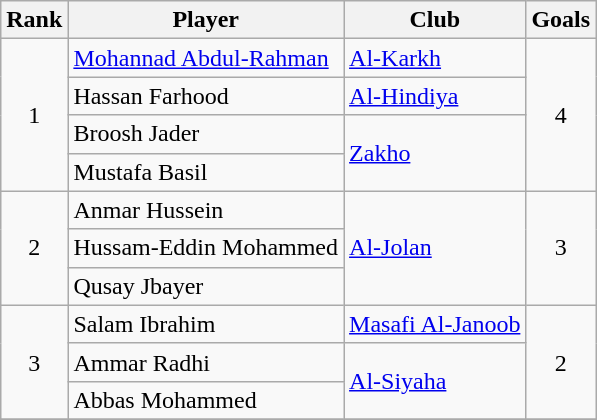<table class="wikitable" style="text-align:center">
<tr>
<th>Rank</th>
<th>Player</th>
<th>Club</th>
<th>Goals</th>
</tr>
<tr>
<td rowspan="4">1</td>
<td align="left"> <a href='#'> Mohannad Abdul-Rahman</a></td>
<td align="left"><a href='#'>Al-Karkh</a></td>
<td rowspan=4 align="center">4</td>
</tr>
<tr>
<td align="left"> Hassan Farhood</td>
<td align="left"><a href='#'>Al-Hindiya</a></td>
</tr>
<tr>
<td align="left"> Broosh Jader</td>
<td rowspan=2 align="left"><a href='#'>Zakho</a></td>
</tr>
<tr>
<td align="left"> Mustafa Basil</td>
</tr>
<tr>
<td rowspan="3">2</td>
<td align="left"> Anmar Hussein</td>
<td rowspan=3 align="left"><a href='#'>Al-Jolan</a></td>
<td rowspan=3 align="center">3</td>
</tr>
<tr>
<td align="left"> Hussam-Eddin Mohammed</td>
</tr>
<tr>
<td align="left"> Qusay Jbayer</td>
</tr>
<tr>
<td rowspan="3">3</td>
<td align="left"> Salam Ibrahim</td>
<td align="left"><a href='#'> Masafi Al-Janoob</a></td>
<td rowspan=3 align="center">2</td>
</tr>
<tr>
<td align="left"> Ammar Radhi</td>
<td rowspan=2 align="left"><a href='#'>Al-Siyaha</a></td>
</tr>
<tr>
<td align="left"> Abbas Mohammed</td>
</tr>
<tr>
</tr>
</table>
